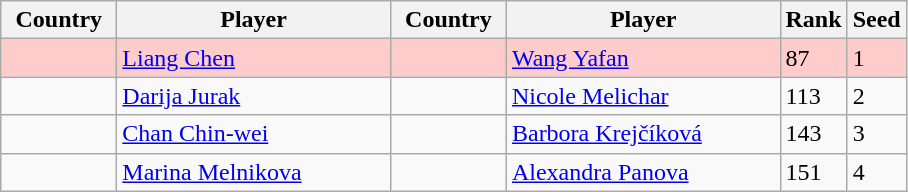<table class="sortable wikitable">
<tr>
<th width="70">Country</th>
<th width="175">Player</th>
<th width="70">Country</th>
<th width="175">Player</th>
<th>Rank</th>
<th>Seed</th>
</tr>
<tr style="background:#fcc;">
<td></td>
<td><a href='#'>Liang Chen</a></td>
<td></td>
<td><a href='#'>Wang Yafan</a></td>
<td>87</td>
<td>1</td>
</tr>
<tr>
<td></td>
<td><a href='#'>Darija Jurak</a></td>
<td></td>
<td><a href='#'>Nicole Melichar</a></td>
<td>113</td>
<td>2</td>
</tr>
<tr>
<td></td>
<td><a href='#'>Chan Chin-wei</a></td>
<td></td>
<td><a href='#'>Barbora Krejčíková</a></td>
<td>143</td>
<td>3</td>
</tr>
<tr>
<td></td>
<td><a href='#'>Marina Melnikova</a></td>
<td></td>
<td><a href='#'>Alexandra Panova</a></td>
<td>151</td>
<td>4</td>
</tr>
</table>
